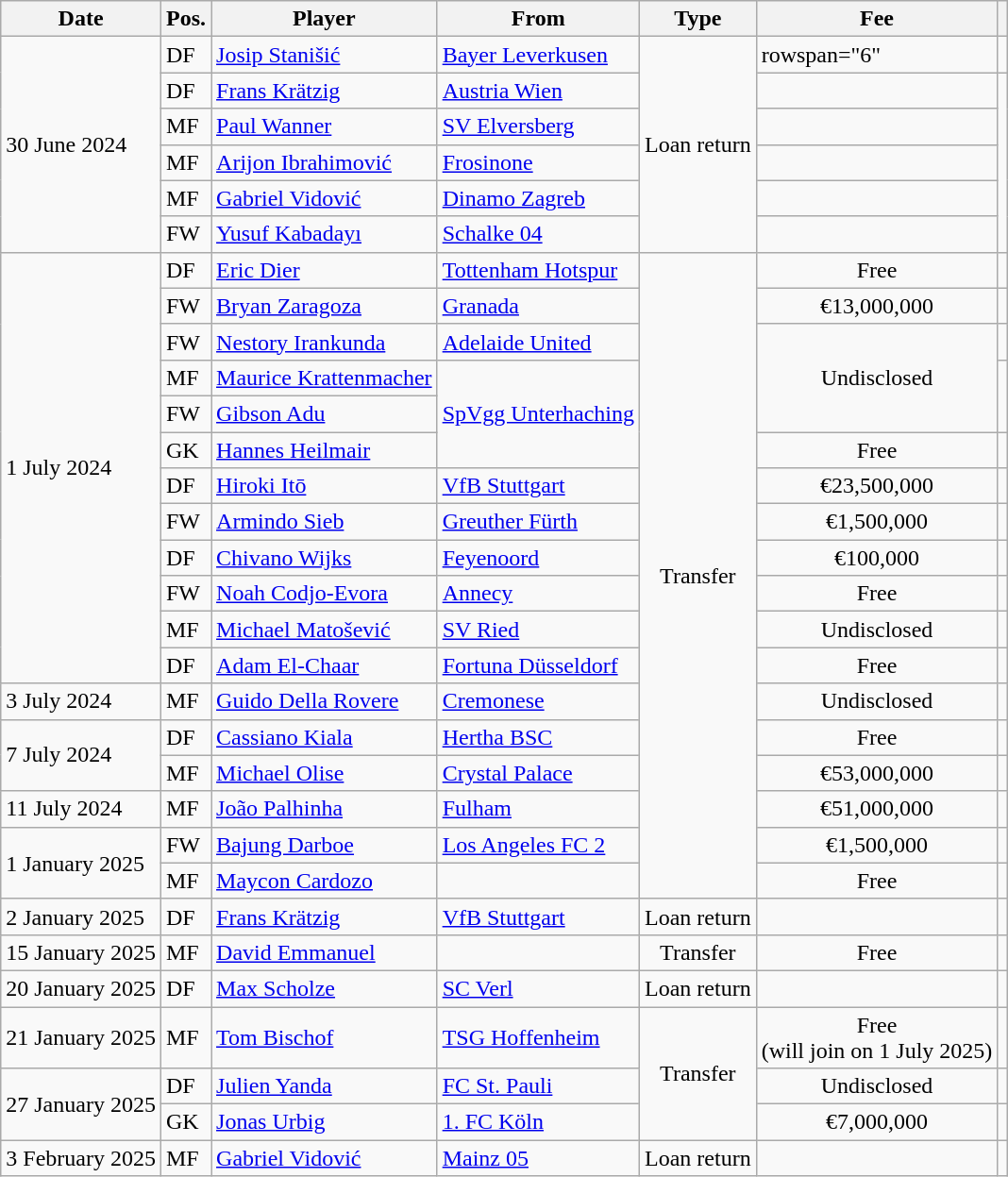<table class="wikitable">
<tr>
<th>Date</th>
<th>Pos.</th>
<th>Player</th>
<th>From</th>
<th>Type</th>
<th>Fee</th>
<th></th>
</tr>
<tr>
<td rowspan="6">30 June 2024</td>
<td>DF</td>
<td> <a href='#'>Josip Stanišić</a></td>
<td> <a href='#'>Bayer Leverkusen</a></td>
<td style="text-align: center;" rowspan="6">Loan return</td>
<td>rowspan="6" </td>
<td></td>
</tr>
<tr>
<td>DF</td>
<td> <a href='#'>Frans Krätzig</a></td>
<td> <a href='#'>Austria Wien</a></td>
<td></td>
</tr>
<tr>
<td>MF</td>
<td> <a href='#'>Paul Wanner</a></td>
<td> <a href='#'>SV Elversberg</a></td>
<td></td>
</tr>
<tr>
<td>MF</td>
<td> <a href='#'>Arijon Ibrahimović</a></td>
<td> <a href='#'>Frosinone</a></td>
<td></td>
</tr>
<tr>
<td>MF</td>
<td> <a href='#'>Gabriel Vidović</a></td>
<td> <a href='#'>Dinamo Zagreb</a></td>
<td></td>
</tr>
<tr>
<td>FW</td>
<td> <a href='#'>Yusuf Kabadayı</a></td>
<td> <a href='#'>Schalke 04</a></td>
<td></td>
</tr>
<tr>
<td rowspan="12">1 July 2024</td>
<td>DF</td>
<td> <a href='#'>Eric Dier</a></td>
<td> <a href='#'>Tottenham Hotspur</a></td>
<td style="text-align: center;" rowspan="18">Transfer</td>
<td style="text-align: center;">Free</td>
<td></td>
</tr>
<tr>
<td>FW</td>
<td> <a href='#'>Bryan Zaragoza</a></td>
<td> <a href='#'>Granada</a></td>
<td style="text-align: center;">€13,000,000</td>
<td></td>
</tr>
<tr>
<td>FW</td>
<td> <a href='#'>Nestory Irankunda</a></td>
<td> <a href='#'>Adelaide United</a></td>
<td style="text-align: center;" rowspan="3">Undisclosed</td>
<td></td>
</tr>
<tr>
<td>MF</td>
<td> <a href='#'>Maurice Krattenmacher</a></td>
<td rowspan="3"> <a href='#'>SpVgg Unterhaching</a></td>
<td rowspan="2"></td>
</tr>
<tr>
<td>FW</td>
<td> <a href='#'>Gibson Adu</a></td>
</tr>
<tr>
<td>GK</td>
<td> <a href='#'>Hannes Heilmair</a></td>
<td style="text-align: center;">Free</td>
<td></td>
</tr>
<tr>
<td>DF</td>
<td> <a href='#'>Hiroki Itō</a></td>
<td> <a href='#'>VfB Stuttgart</a></td>
<td style="text-align: center;">€23,500,000</td>
<td></td>
</tr>
<tr>
<td>FW</td>
<td> <a href='#'>Armindo Sieb</a></td>
<td> <a href='#'>Greuther Fürth</a></td>
<td style="text-align: center;">€1,500,000</td>
<td></td>
</tr>
<tr>
<td>DF</td>
<td> <a href='#'>Chivano Wijks</a></td>
<td> <a href='#'>Feyenoord</a></td>
<td style="text-align: center;">€100,000</td>
<td></td>
</tr>
<tr>
<td>FW</td>
<td> <a href='#'>Noah Codjo-Evora</a></td>
<td> <a href='#'>Annecy</a></td>
<td style="text-align: center;">Free</td>
<td></td>
</tr>
<tr>
<td>MF</td>
<td> <a href='#'>Michael Matošević</a></td>
<td> <a href='#'>SV Ried</a></td>
<td style="text-align: center;">Undisclosed</td>
<td></td>
</tr>
<tr>
<td>DF</td>
<td> <a href='#'>Adam El-Chaar</a></td>
<td> <a href='#'>Fortuna Düsseldorf</a></td>
<td style="text-align: center;">Free</td>
<td></td>
</tr>
<tr>
<td>3 July 2024</td>
<td>MF</td>
<td> <a href='#'>Guido Della Rovere</a></td>
<td> <a href='#'>Cremonese</a></td>
<td style="text-align: center;">Undisclosed</td>
<td></td>
</tr>
<tr>
<td rowspan="2">7 July 2024</td>
<td>DF</td>
<td> <a href='#'>Cassiano Kiala</a></td>
<td> <a href='#'>Hertha BSC</a></td>
<td style="text-align: center;">Free</td>
<td></td>
</tr>
<tr>
<td>MF</td>
<td> <a href='#'>Michael Olise</a></td>
<td> <a href='#'>Crystal Palace</a></td>
<td style="text-align: center;">€53,000,000</td>
<td></td>
</tr>
<tr>
<td>11 July 2024</td>
<td>MF</td>
<td> <a href='#'>João Palhinha</a></td>
<td> <a href='#'>Fulham</a></td>
<td style="text-align: center;">€51,000,000</td>
<td></td>
</tr>
<tr>
<td rowspan="2">1 January 2025</td>
<td>FW</td>
<td> <a href='#'>Bajung Darboe</a></td>
<td> <a href='#'>Los Angeles FC 2</a></td>
<td style="text-align: center;">€1,500,000</td>
<td></td>
</tr>
<tr>
<td>MF</td>
<td> <a href='#'>Maycon Cardozo</a></td>
<td></td>
<td style="text-align: center;">Free</td>
<td></td>
</tr>
<tr>
<td>2 January 2025</td>
<td>DF</td>
<td> <a href='#'>Frans Krätzig</a></td>
<td> <a href='#'>VfB Stuttgart</a></td>
<td style="text-align: center;">Loan return</td>
<td></td>
<td></td>
</tr>
<tr>
<td>15 January 2025</td>
<td>MF</td>
<td> <a href='#'>David Emmanuel</a></td>
<td></td>
<td style="text-align: center;">Transfer</td>
<td style="text-align: center;">Free</td>
<td></td>
</tr>
<tr>
<td>20 January 2025</td>
<td>DF</td>
<td> <a href='#'>Max Scholze</a></td>
<td> <a href='#'>SC Verl</a></td>
<td style="text-align: center;">Loan return</td>
<td></td>
<td></td>
</tr>
<tr>
<td>21 January 2025</td>
<td>MF</td>
<td> <a href='#'>Tom Bischof</a></td>
<td> <a href='#'>TSG Hoffenheim</a></td>
<td rowspan="3" style="text-align: center;">Transfer</td>
<td style="text-align: center;">Free<br>(will join on 1 July 2025)</td>
<td></td>
</tr>
<tr>
<td rowspan="2">27 January 2025</td>
<td>DF</td>
<td> <a href='#'>Julien Yanda</a></td>
<td> <a href='#'>FC St. Pauli</a></td>
<td style="text-align: center;">Undisclosed</td>
<td></td>
</tr>
<tr>
<td>GK</td>
<td> <a href='#'>Jonas Urbig</a></td>
<td> <a href='#'>1. FC Köln</a></td>
<td style="text-align: center;">€7,000,000</td>
<td></td>
</tr>
<tr>
<td>3 February 2025</td>
<td>MF</td>
<td> <a href='#'>Gabriel Vidović</a></td>
<td> <a href='#'>Mainz 05</a></td>
<td style="text-align: center;">Loan return</td>
<td></td>
<td></td>
</tr>
</table>
